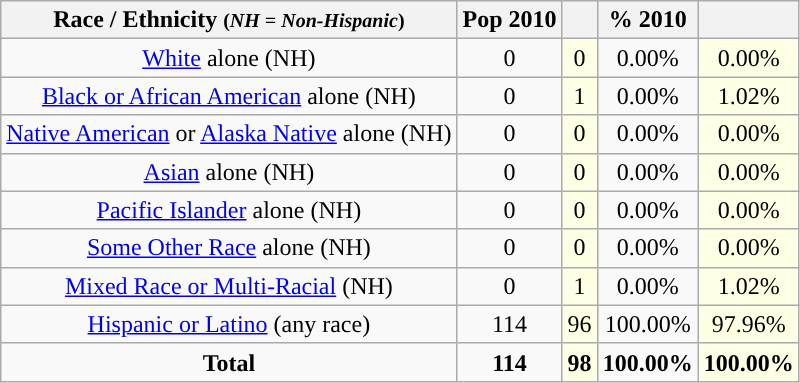<table class="wikitable" style="text-align:center;">
<tr>
<th>Race / Ethnicity <small>(<em>NH = Non-Hispanic</em>)</small></th>
<th>Pop 2010</th>
<th></th>
<th>% 2010</th>
<th></th>
</tr>
<tr>
<td><a href='#'>White</a> alone (NH)</td>
<td>0</td>
<td style='background: #ffffe6;'>0</td>
<td>0.00%</td>
<td style='background: #ffffe6;'>0.00%</td>
</tr>
<tr>
<td><a href='#'>Black or African American</a> alone (NH)</td>
<td>0</td>
<td style='background: #ffffe6;'>1</td>
<td>0.00%</td>
<td style='background: #ffffe6;'>1.02%</td>
</tr>
<tr>
<td><a href='#'>Native American</a> or <a href='#'>Alaska Native</a> alone (NH)</td>
<td>0</td>
<td style='background: #ffffe6;'>0</td>
<td>0.00%</td>
<td style='background: #ffffe6;'>0.00%</td>
</tr>
<tr>
<td><a href='#'>Asian</a> alone (NH)</td>
<td>0</td>
<td style='background: #ffffe6;'>0</td>
<td>0.00%</td>
<td style='background: #ffffe6;'>0.00%</td>
</tr>
<tr>
<td><a href='#'>Pacific Islander</a> alone (NH)</td>
<td>0</td>
<td style='background: #ffffe6;'>0</td>
<td>0.00%</td>
<td style='background: #ffffe6;'>0.00%</td>
</tr>
<tr>
<td><a href='#'>Some Other Race</a> alone (NH)</td>
<td>0</td>
<td style='background: #ffffe6;'>0</td>
<td>0.00%</td>
<td style='background: #ffffe6;'>0.00%</td>
</tr>
<tr>
<td><a href='#'>Mixed Race or Multi-Racial</a> (NH)</td>
<td>0</td>
<td style='background: #ffffe6;'>1</td>
<td>0.00%</td>
<td style='background: #ffffe6;'>1.02%</td>
</tr>
<tr>
<td><a href='#'>Hispanic or Latino</a> (any race)</td>
<td>114</td>
<td style='background: #ffffe6;'>96</td>
<td>100.00%</td>
<td style='background: #ffffe6;'>97.96%</td>
</tr>
<tr>
<td><strong>Total</strong></td>
<td><strong>114</strong></td>
<td style='background: #ffffe6;'><strong>98</strong></td>
<td><strong>100.00%</strong></td>
<td style='background: #ffffe6;'><strong>100.00%</strong></td>
</tr>
</table>
